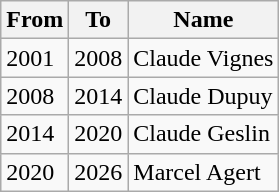<table class="wikitable">
<tr>
<th>From</th>
<th>To</th>
<th>Name</th>
</tr>
<tr>
<td>2001</td>
<td>2008</td>
<td>Claude Vignes</td>
</tr>
<tr>
<td>2008</td>
<td>2014</td>
<td>Claude Dupuy</td>
</tr>
<tr>
<td>2014</td>
<td>2020</td>
<td>Claude Geslin</td>
</tr>
<tr>
<td>2020</td>
<td>2026</td>
<td>Marcel Agert</td>
</tr>
</table>
